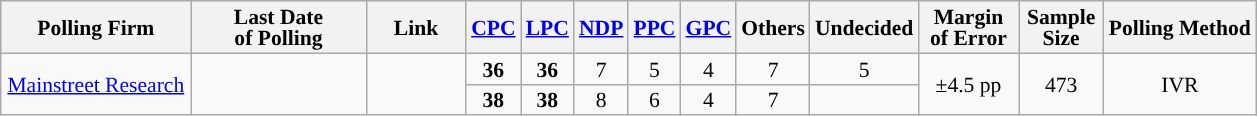<table class="wikitable sortable" style="text-align:center;font-size:90%;line-height:14px;">
<tr style="background:#e9e9e9;">
<th style="width:120px">Polling Firm</th>
<th style="width:110px">Last Date<br>of Polling</th>
<th style="width:60px" class="unsortable">Link</th>
<th style="background-color:"><a href='#'>CPC</a></th>
<th style="background-color:"><a href='#'>LPC</a></th>
<th style="background-color:"><a href='#'>NDP</a></th>
<th style="background-color:"><a href='#'><span>PPC</span></a></th>
<th style="background-color:"><a href='#'>GPC</a></th>
<th style="background-color:">Others</th>
<th style="background-color:">Undecided</th>
<th style="width:60px;" class=unsortable>Margin<br>of Error</th>
<th style="width:50px;" class=unsortable>Sample<br>Size</th>
<th class=unsortable>Polling Method</th>
</tr>
<tr>
<td rowspan="2"><a href='#'>Mainstreet Research</a></td>
<td rowspan="2"></td>
<td rowspan="2"></td>
<td><strong>36</strong></td>
<td><strong>36</strong></td>
<td>7</td>
<td>5</td>
<td>4</td>
<td>7</td>
<td>5</td>
<td rowspan="2">±4.5 pp</td>
<td rowspan="2">473</td>
<td rowspan="2">IVR</td>
</tr>
<tr>
<td><strong>38</strong></td>
<td><strong>38</strong></td>
<td>8</td>
<td>6</td>
<td>4</td>
<td>7</td>
<td></td>
</tr>
</table>
